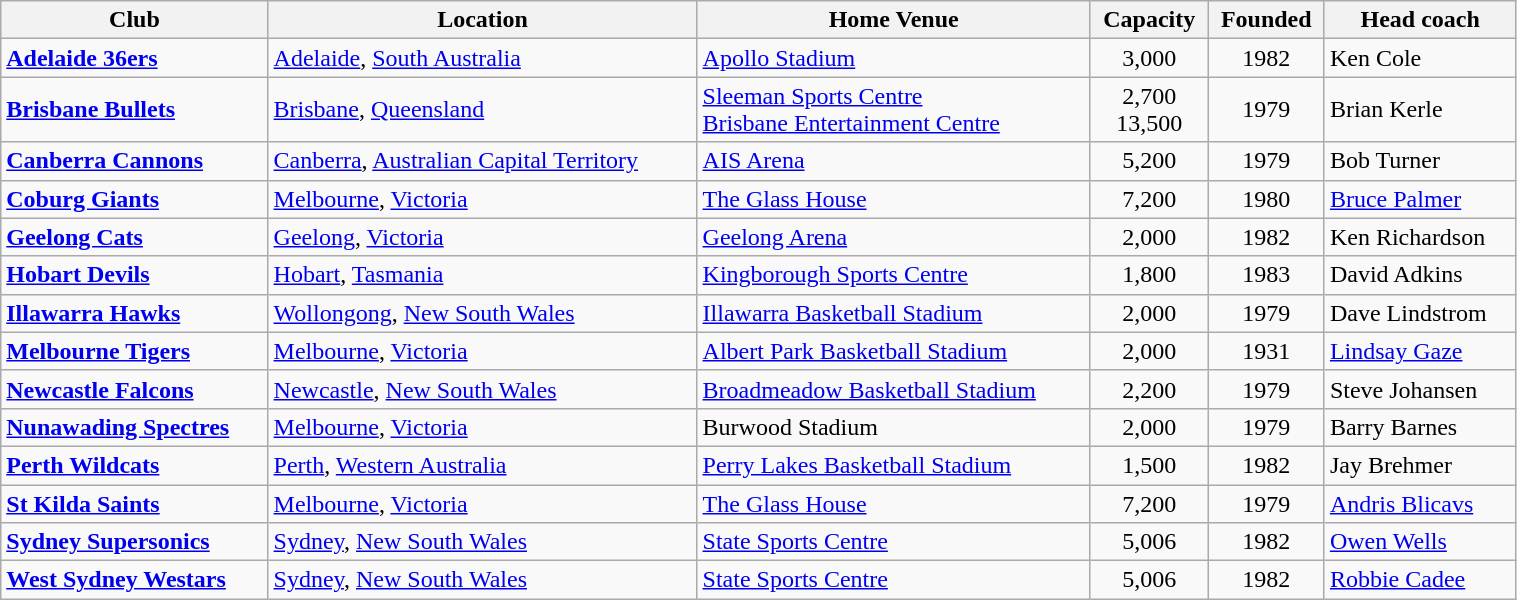<table class="wikitable" style="width:80%; text-align:left">
<tr>
<th>Club</th>
<th>Location</th>
<th>Home Venue</th>
<th>Capacity</th>
<th>Founded</th>
<th>Head coach</th>
</tr>
<tr>
<td><strong><a href='#'>Adelaide 36ers</a></strong></td>
<td> <a href='#'>Adelaide</a>, <a href='#'>South Australia</a></td>
<td><a href='#'>Apollo Stadium</a></td>
<td align=center>3,000</td>
<td align=center>1982</td>
<td> Ken Cole</td>
</tr>
<tr>
<td><strong><a href='#'>Brisbane Bullets</a></strong></td>
<td> <a href='#'>Brisbane</a>, <a href='#'>Queensland</a></td>
<td><a href='#'>Sleeman Sports Centre</a><br><a href='#'>Brisbane Entertainment Centre</a></td>
<td align=center>2,700<br>13,500</td>
<td align=center>1979</td>
<td> Brian Kerle</td>
</tr>
<tr>
<td><strong><a href='#'>Canberra Cannons</a></strong></td>
<td> <a href='#'>Canberra</a>, <a href='#'>Australian Capital Territory</a></td>
<td><a href='#'>AIS Arena</a></td>
<td align=center>5,200</td>
<td align=center>1979</td>
<td> Bob Turner</td>
</tr>
<tr>
<td><strong><a href='#'>Coburg Giants</a></strong></td>
<td> <a href='#'>Melbourne</a>, <a href='#'>Victoria</a></td>
<td><a href='#'>The Glass House</a></td>
<td align=center>7,200</td>
<td align=center>1980</td>
<td> <a href='#'>Bruce Palmer</a></td>
</tr>
<tr>
<td><strong><a href='#'>Geelong Cats</a></strong></td>
<td> <a href='#'>Geelong</a>, <a href='#'>Victoria</a></td>
<td><a href='#'>Geelong Arena</a></td>
<td align=center>2,000</td>
<td align=center>1982</td>
<td> Ken Richardson</td>
</tr>
<tr>
<td><strong><a href='#'>Hobart Devils</a></strong></td>
<td> <a href='#'>Hobart</a>, <a href='#'>Tasmania</a></td>
<td><a href='#'>Kingborough Sports Centre</a></td>
<td align=center>1,800</td>
<td align=center>1983</td>
<td> David Adkins</td>
</tr>
<tr>
<td><strong><a href='#'>Illawarra Hawks</a></strong></td>
<td> <a href='#'>Wollongong</a>, <a href='#'>New South Wales</a></td>
<td><a href='#'>Illawarra Basketball Stadium</a></td>
<td align=center>2,000</td>
<td align=center>1979</td>
<td> Dave Lindstrom</td>
</tr>
<tr>
<td><strong><a href='#'>Melbourne Tigers</a></strong></td>
<td> <a href='#'>Melbourne</a>, <a href='#'>Victoria</a></td>
<td><a href='#'>Albert Park Basketball Stadium</a></td>
<td align=center>2,000</td>
<td align=center>1931</td>
<td> <a href='#'>Lindsay Gaze</a></td>
</tr>
<tr>
<td><strong><a href='#'>Newcastle Falcons</a></strong></td>
<td> <a href='#'>Newcastle</a>, <a href='#'>New South Wales</a></td>
<td><a href='#'>Broadmeadow Basketball Stadium</a></td>
<td align=center>2,200</td>
<td align=center>1979</td>
<td> Steve Johansen</td>
</tr>
<tr>
<td><strong><a href='#'>Nunawading Spectres</a></strong></td>
<td> <a href='#'>Melbourne</a>, <a href='#'>Victoria</a></td>
<td>Burwood Stadium</td>
<td align=center>2,000</td>
<td align=center>1979</td>
<td> Barry Barnes</td>
</tr>
<tr>
<td><strong><a href='#'>Perth Wildcats</a></strong></td>
<td> <a href='#'>Perth</a>, <a href='#'>Western Australia</a></td>
<td><a href='#'>Perry Lakes Basketball Stadium</a></td>
<td align=center>1,500</td>
<td align=center>1982</td>
<td> Jay Brehmer</td>
</tr>
<tr>
<td><strong><a href='#'>St Kilda Saints</a></strong></td>
<td> <a href='#'>Melbourne</a>, <a href='#'>Victoria</a></td>
<td><a href='#'>The Glass House</a></td>
<td align=center>7,200</td>
<td align=center>1979</td>
<td> <a href='#'>Andris Blicavs</a></td>
</tr>
<tr>
<td><strong><a href='#'>Sydney Supersonics</a></strong></td>
<td> <a href='#'>Sydney</a>, <a href='#'>New South Wales</a></td>
<td><a href='#'>State Sports Centre</a></td>
<td align=center>5,006</td>
<td align=center>1982</td>
<td> <a href='#'>Owen Wells</a></td>
</tr>
<tr>
<td><strong><a href='#'>West Sydney Westars</a></strong></td>
<td> <a href='#'>Sydney</a>, <a href='#'>New South Wales</a></td>
<td><a href='#'>State Sports Centre</a></td>
<td align=center>5,006</td>
<td align=center>1982</td>
<td> <a href='#'>Robbie Cadee</a></td>
</tr>
</table>
